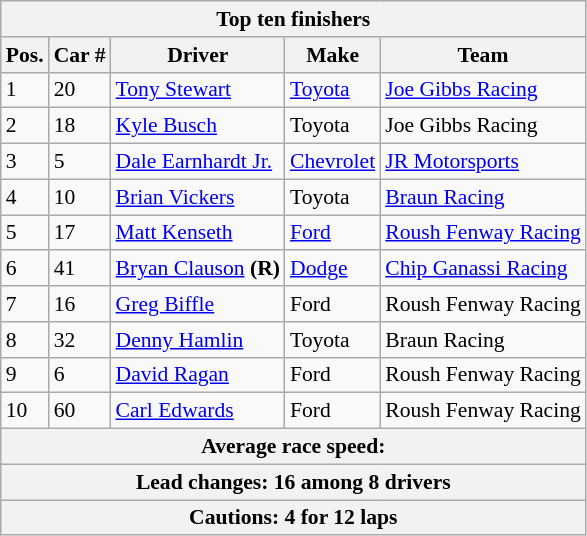<table class="wikitable" style="font-size: 90%;">
<tr>
<th colspan=9>Top ten finishers</th>
</tr>
<tr>
<th>Pos.</th>
<th>Car #</th>
<th>Driver</th>
<th>Make</th>
<th>Team</th>
</tr>
<tr>
<td>1</td>
<td>20</td>
<td><a href='#'>Tony Stewart</a></td>
<td><a href='#'>Toyota</a></td>
<td><a href='#'>Joe Gibbs Racing</a></td>
</tr>
<tr>
<td>2</td>
<td>18</td>
<td><a href='#'>Kyle Busch</a></td>
<td>Toyota</td>
<td>Joe Gibbs Racing</td>
</tr>
<tr>
<td>3</td>
<td>5</td>
<td><a href='#'>Dale Earnhardt Jr.</a></td>
<td><a href='#'>Chevrolet</a></td>
<td><a href='#'>JR Motorsports</a></td>
</tr>
<tr>
<td>4</td>
<td>10</td>
<td><a href='#'>Brian Vickers</a></td>
<td>Toyota</td>
<td><a href='#'>Braun Racing</a></td>
</tr>
<tr>
<td>5</td>
<td>17</td>
<td><a href='#'>Matt Kenseth</a></td>
<td><a href='#'>Ford</a></td>
<td><a href='#'>Roush Fenway Racing</a></td>
</tr>
<tr>
<td>6</td>
<td>41</td>
<td><a href='#'>Bryan Clauson</a> <strong>(R)</strong></td>
<td><a href='#'>Dodge</a></td>
<td><a href='#'>Chip Ganassi Racing</a></td>
</tr>
<tr>
<td>7</td>
<td>16</td>
<td><a href='#'>Greg Biffle</a></td>
<td>Ford</td>
<td>Roush Fenway Racing</td>
</tr>
<tr>
<td>8</td>
<td>32</td>
<td><a href='#'>Denny Hamlin</a></td>
<td>Toyota</td>
<td>Braun Racing</td>
</tr>
<tr>
<td>9</td>
<td>6</td>
<td><a href='#'>David Ragan</a></td>
<td>Ford</td>
<td>Roush Fenway Racing</td>
</tr>
<tr>
<td>10</td>
<td>60</td>
<td><a href='#'>Carl Edwards</a></td>
<td>Ford</td>
<td>Roush Fenway Racing</td>
</tr>
<tr>
<th colspan=9>Average race speed: </th>
</tr>
<tr>
<th colspan=9>Lead changes: 16 among 8 drivers</th>
</tr>
<tr>
<th colspan=9>Cautions: 4 for 12 laps</th>
</tr>
</table>
